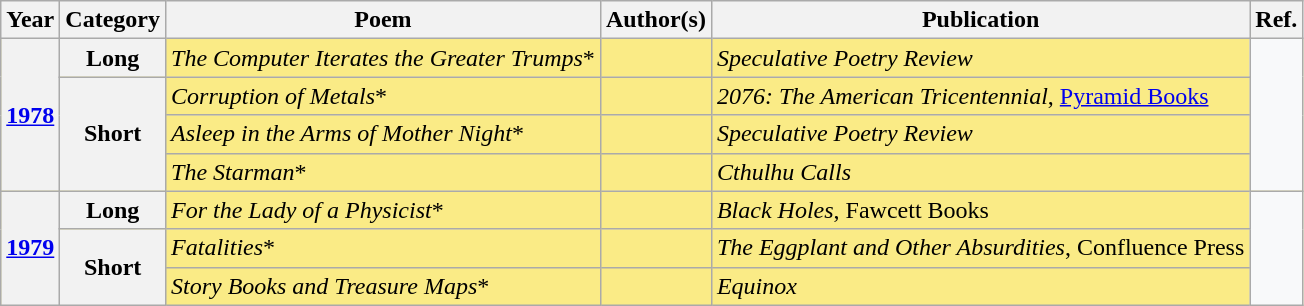<table class="sortable wikitable">
<tr>
<th>Year</th>
<th>Category</th>
<th>Poem</th>
<th>Author(s)</th>
<th>Publication</th>
<th class="unsortable">Ref.</th>
</tr>
<tr bgcolor=#FAEB86>
<th scope="rowgroup" align="center" rowspan="4"><a href='#'>1978</a></th>
<th scope="rowgroup" align="center">Long</th>
<td><em>The Computer Iterates the Greater Trumps</em>*</td>
<td></td>
<td><em>Speculative Poetry Review</em></td>
<td rowspan="4" bgcolor=#F8F9FA></td>
</tr>
<tr bgcolor=#FAEB86>
<th scope="rowgroup" align="center" rowspan="3">Short</th>
<td><em>Corruption of Metals</em>*</td>
<td></td>
<td><em>2076: The American Tricentennial</em>, <a href='#'>Pyramid Books</a></td>
</tr>
<tr bgcolor=#FAEB86>
<td><em>Asleep in the Arms of Mother Night</em>*</td>
<td></td>
<td><em>Speculative Poetry Review</em></td>
</tr>
<tr bgcolor=#FAEB86>
<td><em>The Starman</em>*</td>
<td></td>
<td><em>Cthulhu Calls</em></td>
</tr>
<tr bgcolor=#FAEB86>
<th scope="rowgroup" align="center" rowspan="3"><a href='#'>1979</a></th>
<th scope="rowgroup" align="center">Long</th>
<td><em>For the Lady of a Physicist</em>*</td>
<td></td>
<td><em>Black Holes</em>, Fawcett Books</td>
<td rowspan="3" bgcolor=#F8F9FA></td>
</tr>
<tr bgcolor=#FAEB86>
<th scope="rowgroup" align="center" rowspan="2">Short</th>
<td><em>Fatalities</em>*</td>
<td></td>
<td><em>The Eggplant and Other Absurdities</em>, Confluence Press</td>
</tr>
<tr bgcolor=#FAEB86>
<td><em>Story Books and Treasure Maps</em>*</td>
<td></td>
<td><em>Equinox</em></td>
</tr>
</table>
